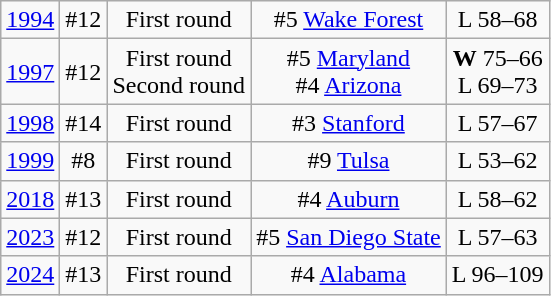<table class="wikitable">
<tr align="center">
<td><a href='#'>1994</a></td>
<td>#12</td>
<td>First round</td>
<td>#5 <a href='#'>Wake Forest</a></td>
<td>L 58–68</td>
</tr>
<tr style="text-align:center;">
<td><a href='#'>1997</a></td>
<td>#12</td>
<td>First round<br>Second round</td>
<td>#5 <a href='#'>Maryland</a><br>#4 <a href='#'>Arizona</a></td>
<td><strong>W</strong> 75–66<br>L 69–73</td>
</tr>
<tr style="text-align:center;">
<td><a href='#'>1998</a></td>
<td>#14</td>
<td>First round</td>
<td>#3 <a href='#'>Stanford</a></td>
<td>L 57–67</td>
</tr>
<tr style="text-align:center;">
<td><a href='#'>1999</a></td>
<td>#8</td>
<td>First round</td>
<td>#9 <a href='#'>Tulsa</a></td>
<td>L 53–62</td>
</tr>
<tr style="text-align:center;">
<td><a href='#'>2018</a></td>
<td>#13</td>
<td>First round</td>
<td>#4 <a href='#'>Auburn</a></td>
<td>L 58–62</td>
</tr>
<tr style="text-align:center;">
<td><a href='#'>2023</a></td>
<td>#12</td>
<td>First round</td>
<td>#5 <a href='#'>San Diego State</a></td>
<td>L 57–63</td>
</tr>
<tr style="text-align:center;">
<td><a href='#'>2024</a></td>
<td>#13</td>
<td>First round</td>
<td>#4 <a href='#'>Alabama</a></td>
<td>L 96–109</td>
</tr>
</table>
